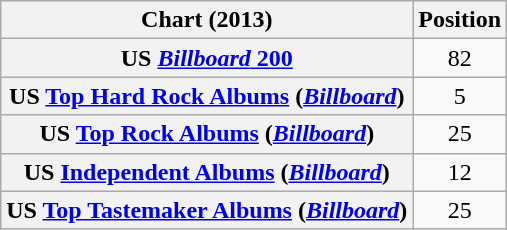<table class="wikitable sortable plainrowheaders" style="text-align:center;">
<tr>
<th scope="col">Chart (2013)</th>
<th scope="col">Position</th>
</tr>
<tr>
<th scope="row">US <a href='#'><em>Billboard</em> 200</a></th>
<td>82</td>
</tr>
<tr>
<th scope="row">US <a href='#'>Top Hard Rock Albums</a> (<em><a href='#'>Billboard</a></em>)<em></em></th>
<td>5</td>
</tr>
<tr>
<th scope="row">US <a href='#'>Top Rock Albums</a> (<em><a href='#'>Billboard</a></em>)</th>
<td>25</td>
</tr>
<tr>
<th scope="row">US <a href='#'>Independent Albums</a> (<em><a href='#'>Billboard</a></em>)</th>
<td>12</td>
</tr>
<tr>
<th scope="row">US <a href='#'>Top Tastemaker Albums</a> (<em><a href='#'>Billboard</a></em>)</th>
<td>25</td>
</tr>
</table>
